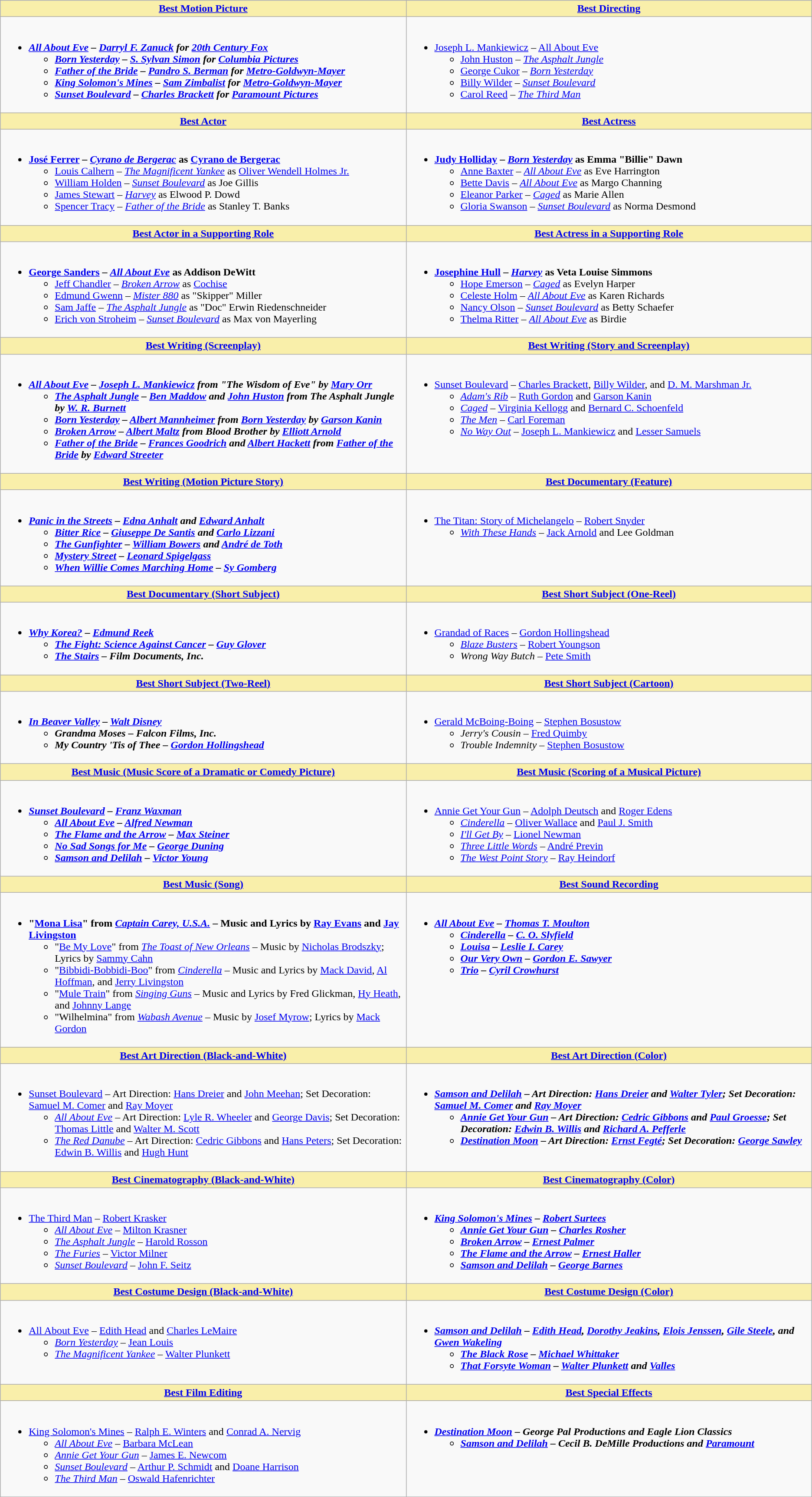<table class=wikitable>
<tr>
<th style="background:#F9EFAA; width:50%"><a href='#'>Best Motion Picture</a></th>
<th style="background:#F9EFAA; width:50%"><a href='#'>Best Directing</a></th>
</tr>
<tr>
<td valign="top"><br><ul><li><strong><em><a href='#'>All About Eve</a> – <em><a href='#'>Darryl F. Zanuck</a> for <a href='#'>20th Century Fox</a><strong><ul><li></em><a href='#'>Born Yesterday</a> – <em><a href='#'>S. Sylvan Simon</a> for <a href='#'>Columbia Pictures</a></li><li></em><a href='#'>Father of the Bride</a> – <em><a href='#'>Pandro S. Berman</a> for <a href='#'>Metro-Goldwyn-Mayer</a></li><li></em><a href='#'>King Solomon's Mines</a> – <em><a href='#'>Sam Zimbalist</a> for <a href='#'>Metro-Goldwyn-Mayer</a></li><li></em><a href='#'>Sunset Boulevard</a> – <em><a href='#'>Charles Brackett</a> for <a href='#'>Paramount Pictures</a></li></ul></li></ul></td>
<td valign="top"><br><ul><li></strong><a href='#'>Joseph L. Mankiewicz</a> – </em><a href='#'>All About Eve</a></em></strong><ul><li><a href='#'>John Huston</a> – <em><a href='#'>The Asphalt Jungle</a></em></li><li><a href='#'>George Cukor</a> – <em><a href='#'>Born Yesterday</a></em></li><li><a href='#'>Billy Wilder</a> – <em><a href='#'>Sunset Boulevard</a></em></li><li><a href='#'>Carol Reed</a> – <em><a href='#'>The Third Man</a></em></li></ul></li></ul></td>
</tr>
<tr>
<th style="background:#F9EFAA"><a href='#'>Best Actor</a></th>
<th style="background:#F9EFAA"><a href='#'>Best Actress</a></th>
</tr>
<tr>
<td valign="top"><br><ul><li><strong><a href='#'>José Ferrer</a> – <em><a href='#'>Cyrano de Bergerac</a></em> as <a href='#'>Cyrano de Bergerac</a></strong><ul><li><a href='#'>Louis Calhern</a> – <em><a href='#'>The Magnificent Yankee</a></em> as <a href='#'>Oliver Wendell Holmes Jr.</a></li><li><a href='#'>William Holden</a> – <em><a href='#'>Sunset Boulevard</a></em> as Joe Gillis</li><li><a href='#'>James Stewart</a> – <em><a href='#'>Harvey</a></em> as Elwood P. Dowd</li><li><a href='#'>Spencer Tracy</a> – <em><a href='#'>Father of the Bride</a></em> as Stanley T. Banks</li></ul></li></ul></td>
<td valign="top"><br><ul><li><strong><a href='#'>Judy Holliday</a> – <em><a href='#'>Born Yesterday</a></em> as Emma "Billie" Dawn</strong><ul><li><a href='#'>Anne Baxter</a> – <em><a href='#'>All About Eve</a></em> as Eve Harrington</li><li><a href='#'>Bette Davis</a> – <em><a href='#'>All About Eve</a></em> as Margo Channing</li><li><a href='#'>Eleanor Parker</a> – <em><a href='#'>Caged</a></em> as Marie Allen</li><li><a href='#'>Gloria Swanson</a> – <em><a href='#'>Sunset Boulevard</a></em> as Norma Desmond</li></ul></li></ul></td>
</tr>
<tr>
<th style="background:#F9EFAA"><a href='#'>Best Actor in a Supporting Role</a></th>
<th style="background:#F9EFAA"><a href='#'>Best Actress in a Supporting Role</a></th>
</tr>
<tr>
<td valign="top"><br><ul><li><strong><a href='#'>George Sanders</a> – <em><a href='#'>All About Eve</a></em> as Addison DeWitt</strong><ul><li><a href='#'>Jeff Chandler</a> – <em><a href='#'>Broken Arrow</a></em> as <a href='#'>Cochise</a></li><li><a href='#'>Edmund Gwenn</a> – <em><a href='#'>Mister 880</a></em> as "Skipper" Miller</li><li><a href='#'>Sam Jaffe</a> – <em><a href='#'>The Asphalt Jungle</a></em> as "Doc" Erwin Riedenschneider</li><li><a href='#'>Erich von Stroheim</a> – <em><a href='#'>Sunset Boulevard</a></em> as Max von Mayerling</li></ul></li></ul></td>
<td valign="top"><br><ul><li><strong><a href='#'>Josephine Hull</a> – <em><a href='#'>Harvey</a></em> as Veta Louise Simmons</strong><ul><li><a href='#'>Hope Emerson</a> – <em><a href='#'>Caged</a></em> as Evelyn Harper</li><li><a href='#'>Celeste Holm</a> – <em><a href='#'>All About Eve</a></em> as Karen Richards</li><li><a href='#'>Nancy Olson</a> – <em><a href='#'>Sunset Boulevard</a></em> as Betty Schaefer</li><li><a href='#'>Thelma Ritter</a> – <em><a href='#'>All About Eve</a></em> as Birdie</li></ul></li></ul></td>
</tr>
<tr>
<th style="background:#F9EFAA"><a href='#'>Best Writing (Screenplay)</a></th>
<th style="background:#F9EFAA"><a href='#'>Best Writing (Story and Screenplay)</a></th>
</tr>
<tr>
<td valign="top"><br><ul><li><strong><em><a href='#'>All About Eve</a><em> – <a href='#'>Joseph L. Mankiewicz</a> from "The Wisdom of Eve" by <a href='#'>Mary Orr</a><strong><ul><li></em><a href='#'>The Asphalt Jungle</a><em> – <a href='#'>Ben Maddow</a> and <a href='#'>John Huston</a> from </em>The Asphalt Jungle<em>  by <a href='#'>W. R. Burnett</a></li><li></em><a href='#'>Born Yesterday</a><em> – <a href='#'>Albert Mannheimer</a> from </em><a href='#'>Born Yesterday</a><em> by <a href='#'>Garson Kanin</a></li><li></em><a href='#'>Broken Arrow</a><em> – <a href='#'>Albert Maltz</a> from </em>Blood Brother<em> by <a href='#'>Elliott Arnold</a></li><li></em><a href='#'>Father of the Bride</a><em> – <a href='#'>Frances Goodrich</a> and <a href='#'>Albert Hackett</a> from </em><a href='#'>Father of the Bride</a><em> by <a href='#'>Edward Streeter</a></li></ul></li></ul></td>
<td valign="top"><br><ul><li></em></strong><a href='#'>Sunset Boulevard</a></em> – <a href='#'>Charles Brackett</a>, <a href='#'>Billy Wilder</a>, and <a href='#'>D. M. Marshman Jr.</a></strong><ul><li><em><a href='#'>Adam's Rib</a></em> – <a href='#'>Ruth Gordon</a> and <a href='#'>Garson Kanin</a></li><li><em><a href='#'>Caged</a></em> – <a href='#'>Virginia Kellogg</a> and <a href='#'>Bernard C. Schoenfeld</a></li><li><em><a href='#'>The Men</a></em> – <a href='#'>Carl Foreman</a></li><li><em><a href='#'>No Way Out</a></em> – <a href='#'>Joseph L. Mankiewicz</a> and <a href='#'>Lesser Samuels</a></li></ul></li></ul></td>
</tr>
<tr>
<th style="background:#F9EFAA"><a href='#'>Best Writing (Motion Picture Story)</a></th>
<th style="background:#F9EFAA"><a href='#'>Best Documentary (Feature)</a></th>
</tr>
<tr>
<td valign="top"><br><ul><li><strong><em><a href='#'>Panic in the Streets</a><em> – <a href='#'>Edna Anhalt</a> and <a href='#'>Edward Anhalt</a><strong><ul><li></em><a href='#'>Bitter Rice</a><em> – <a href='#'>Giuseppe De Santis</a> and <a href='#'>Carlo Lizzani</a></li><li></em><a href='#'>The Gunfighter</a><em> – <a href='#'>William Bowers</a> and <a href='#'>André de Toth</a></li><li></em><a href='#'>Mystery Street</a><em> – <a href='#'>Leonard Spigelgass</a></li><li></em><a href='#'>When Willie Comes Marching Home</a><em> – <a href='#'>Sy Gomberg</a></li></ul></li></ul></td>
<td valign="top"><br><ul><li></em></strong><a href='#'>The Titan: Story of Michelangelo</a></em> – <a href='#'>Robert Snyder</a></strong><ul><li><em><a href='#'>With These Hands</a></em> – <a href='#'>Jack Arnold</a> and Lee Goldman</li></ul></li></ul></td>
</tr>
<tr>
<th style="background:#F9EFAA"><a href='#'>Best Documentary (Short Subject)</a></th>
<th style="background:#F9EFAA"><a href='#'>Best Short Subject (One-Reel)</a></th>
</tr>
<tr>
<td valign="top"><br><ul><li><strong><em><a href='#'>Why Korea?</a><em> – <a href='#'>Edmund Reek</a><strong><ul><li></em><a href='#'>The Fight: Science Against Cancer</a><em> – <a href='#'>Guy Glover</a></li><li></em><a href='#'>The Stairs</a><em> – Film Documents, Inc.</li></ul></li></ul></td>
<td valign="top"><br><ul><li></em></strong><a href='#'>Grandad of Races</a></em> – <a href='#'>Gordon Hollingshead</a></strong><ul><li><em><a href='#'>Blaze Busters</a></em> – <a href='#'>Robert Youngson</a></li><li><em>Wrong Way Butch</em> – <a href='#'>Pete Smith</a></li></ul></li></ul></td>
</tr>
<tr>
<th style="background:#F9EFAA"><a href='#'>Best Short Subject (Two-Reel)</a></th>
<th style="background:#F9EFAA"><a href='#'>Best Short Subject (Cartoon)</a></th>
</tr>
<tr>
<td valign="top"><br><ul><li><strong><em><a href='#'>In Beaver Valley</a><em> – <a href='#'>Walt Disney</a><strong><ul><li></em>Grandma Moses<em> – Falcon Films, Inc.</li><li></em>My Country 'Tis of Thee<em> – <a href='#'>Gordon Hollingshead</a></li></ul></li></ul></td>
<td valign="top"><br><ul><li></em></strong><a href='#'>Gerald McBoing-Boing</a></em> – <a href='#'>Stephen Bosustow</a></strong><ul><li><em>Jerry's Cousin</em> – <a href='#'>Fred Quimby</a></li><li><em>Trouble Indemnity</em> – <a href='#'>Stephen Bosustow</a></li></ul></li></ul></td>
</tr>
<tr>
<th style="background:#F9EFAA"><a href='#'>Best Music (Music Score of a Dramatic or Comedy Picture)</a></th>
<th style="background:#F9EFAA"><a href='#'>Best Music (Scoring of a Musical Picture)</a></th>
</tr>
<tr>
<td valign="top"><br><ul><li><strong><em><a href='#'>Sunset Boulevard</a><em> – <a href='#'>Franz Waxman</a><strong><ul><li></em><a href='#'>All About Eve</a><em> – <a href='#'>Alfred Newman</a></li><li></em><a href='#'>The Flame and the Arrow</a> – <em><a href='#'>Max Steiner</a></li><li></em><a href='#'>No Sad Songs for Me</a><em> – <a href='#'>George Duning</a></li><li></em><a href='#'>Samson and Delilah</a><em> – <a href='#'>Victor Young</a></li></ul></li></ul></td>
<td valign="top"><br><ul><li></em></strong><a href='#'>Annie Get Your Gun</a></em> – <a href='#'>Adolph Deutsch</a> and <a href='#'>Roger Edens</a></strong><ul><li><em><a href='#'>Cinderella</a></em> – <a href='#'>Oliver Wallace</a> and <a href='#'>Paul J. Smith</a></li><li><em><a href='#'>I'll Get By</a></em> – <a href='#'>Lionel Newman</a></li><li><em><a href='#'>Three Little Words</a></em> – <a href='#'>André Previn</a></li><li><em><a href='#'>The West Point Story</a></em> – <a href='#'>Ray Heindorf</a></li></ul></li></ul></td>
</tr>
<tr>
<th style="background:#F9EFAA"><a href='#'>Best Music (Song)</a></th>
<th style="background:#F9EFAA"><a href='#'>Best Sound Recording</a></th>
</tr>
<tr>
<td valign="top"><br><ul><li><strong>"<a href='#'>Mona Lisa</a>" from <em><a href='#'>Captain Carey, U.S.A.</a></em> – Music and Lyrics by <a href='#'>Ray Evans</a> and <a href='#'>Jay Livingston</a></strong><ul><li>"<a href='#'>Be My Love</a>" from <em><a href='#'>The Toast of New Orleans</a></em> – Music by <a href='#'>Nicholas Brodszky</a>; Lyrics by <a href='#'>Sammy Cahn</a></li><li>"<a href='#'>Bibbidi-Bobbidi-Boo</a>" from <em><a href='#'>Cinderella</a></em> – Music and Lyrics by <a href='#'>Mack David</a>, <a href='#'>Al Hoffman</a>, and <a href='#'>Jerry Livingston</a></li><li>"<a href='#'>Mule Train</a>" from <em><a href='#'>Singing Guns</a></em> – Music and Lyrics by Fred Glickman, <a href='#'>Hy Heath</a>, and <a href='#'>Johnny Lange</a></li><li>"Wilhelmina" from <em><a href='#'>Wabash Avenue</a></em> – Music by <a href='#'>Josef Myrow</a>; Lyrics by <a href='#'>Mack Gordon</a></li></ul></li></ul></td>
<td valign="top"><br><ul><li><strong><em><a href='#'>All About Eve</a><em> – <a href='#'>Thomas T. Moulton</a><strong><ul><li></em><a href='#'>Cinderella</a><em> – <a href='#'>C. O. Slyfield</a></li><li></em><a href='#'>Louisa</a><em> – <a href='#'>Leslie I. Carey</a></li><li></em><a href='#'>Our Very Own</a><em> – <a href='#'>Gordon E. Sawyer</a></li><li></em><a href='#'>Trio</a><em> – <a href='#'>Cyril Crowhurst</a></li></ul></li></ul></td>
</tr>
<tr>
<th style="background:#F9EFAA"><a href='#'>Best Art Direction (Black-and-White)</a></th>
<th style="background:#F9EFAA"><a href='#'>Best Art Direction (Color)</a></th>
</tr>
<tr>
<td valign="top"><br><ul><li></em></strong><a href='#'>Sunset Boulevard</a> </em>– Art Direction: <a href='#'>Hans Dreier</a> and <a href='#'>John Meehan</a>; Set Decoration: <a href='#'>Samuel M. Comer</a> and <a href='#'>Ray Moyer</a></strong><ul><li><em><a href='#'>All About Eve</a></em> – Art Direction: <a href='#'>Lyle R. Wheeler</a> and <a href='#'>George Davis</a>; Set Decoration: <a href='#'>Thomas Little</a> and <a href='#'>Walter M. Scott</a></li><li><em><a href='#'>The Red Danube</a></em> – Art Direction: <a href='#'>Cedric Gibbons</a> and <a href='#'>Hans Peters</a>; Set Decoration: <a href='#'>Edwin B. Willis</a> and <a href='#'>Hugh Hunt</a></li></ul></li></ul></td>
<td valign="top"><br><ul><li><strong><em><a href='#'>Samson and Delilah</a><em> – Art Direction: <a href='#'>Hans Dreier</a> and <a href='#'>Walter Tyler</a>; Set Decoration: <a href='#'>Samuel M. Comer</a> and <a href='#'>Ray Moyer</a><strong><ul><li></em><a href='#'>Annie Get Your Gun</a><em> – Art Direction: <a href='#'>Cedric Gibbons</a> and <a href='#'>Paul Groesse</a>; Set Decoration: <a href='#'>Edwin B. Willis</a> and <a href='#'>Richard A. Pefferle</a></li><li></em><a href='#'>Destination Moon</a><em> – Art Direction: <a href='#'>Ernst Fegté</a>; Set Decoration: <a href='#'>George Sawley</a></li></ul></li></ul></td>
</tr>
<tr>
<th style="background:#F9EFAA"><a href='#'>Best Cinematography (Black-and-White)</a></th>
<th style="background:#F9EFAA"><a href='#'>Best Cinematography (Color)</a></th>
</tr>
<tr>
<td valign="top"><br><ul><li></em></strong><a href='#'>The Third Man</a></em> – <a href='#'>Robert Krasker</a></strong><ul><li><em><a href='#'>All About Eve</a></em> – <a href='#'>Milton Krasner</a></li><li><em><a href='#'>The Asphalt Jungle</a></em> – <a href='#'>Harold Rosson</a></li><li><em><a href='#'>The Furies</a></em> – <a href='#'>Victor Milner</a></li><li><em><a href='#'>Sunset Boulevard</a></em> – <a href='#'>John F. Seitz</a></li></ul></li></ul></td>
<td valign="top"><br><ul><li><strong><em><a href='#'>King Solomon's Mines</a> – <em><a href='#'>Robert Surtees</a><strong><ul><li></em><a href='#'>Annie Get Your Gun</a><em> – <a href='#'>Charles Rosher</a></li><li></em><a href='#'>Broken Arrow</a><em> – <a href='#'>Ernest Palmer</a></li><li></em><a href='#'>The Flame and the Arrow</a><em> – <a href='#'>Ernest Haller</a></li><li></em><a href='#'>Samson and Delilah</a><em> – <a href='#'>George Barnes</a></li></ul></li></ul></td>
</tr>
<tr>
<th style="background:#F9EFAA"><a href='#'>Best Costume Design (Black-and-White)</a></th>
<th style="background:#F9EFAA"><a href='#'>Best Costume Design (Color)</a></th>
</tr>
<tr>
<td valign="top"><br><ul><li></em></strong><a href='#'>All About Eve</a></em> – <a href='#'>Edith Head</a> and <a href='#'>Charles LeMaire</a></strong><ul><li><em><a href='#'>Born Yesterday</a></em> – <a href='#'>Jean Louis</a></li><li><em><a href='#'>The Magnificent Yankee</a></em> – <a href='#'>Walter Plunkett</a></li></ul></li></ul></td>
<td valign="top"><br><ul><li><strong><em><a href='#'>Samson and Delilah</a><em> – <a href='#'>Edith Head</a>, <a href='#'>Dorothy Jeakins</a>, <a href='#'>Elois Jenssen</a>, <a href='#'>Gile Steele</a>, and <a href='#'>Gwen Wakeling</a><strong><ul><li></em><a href='#'>The Black Rose</a><em> – <a href='#'>Michael Whittaker</a></li><li></em><a href='#'>That Forsyte Woman</a><em> – <a href='#'>Walter Plunkett</a> and <a href='#'>Valles</a></li></ul></li></ul></td>
</tr>
<tr>
<th style="background:#F9EFAA"><a href='#'>Best Film Editing</a></th>
<th style="background:#F9EFAA"><a href='#'>Best Special Effects</a></th>
</tr>
<tr>
<td valign="top"><br><ul><li></em></strong><a href='#'>King Solomon's Mines</a></em> – <a href='#'>Ralph E. Winters</a> and <a href='#'>Conrad A. Nervig</a></strong><ul><li><em><a href='#'>All About Eve</a></em> – <a href='#'>Barbara McLean</a></li><li><em><a href='#'>Annie Get Your Gun</a></em> – <a href='#'>James E. Newcom</a></li><li><em><a href='#'>Sunset Boulevard</a></em> – <a href='#'>Arthur P. Schmidt</a> and <a href='#'>Doane Harrison</a></li><li><em><a href='#'>The Third Man</a></em> – <a href='#'>Oswald Hafenrichter</a></li></ul></li></ul></td>
<td valign="top"><br><ul><li><strong><em><a href='#'>Destination Moon</a><em> – George Pal Productions and Eagle Lion Classics<strong><ul><li></em><a href='#'>Samson and Delilah</a><em> – Cecil B. DeMille Productions and <a href='#'>Paramount</a></li></ul></li></ul></td>
</tr>
</table>
